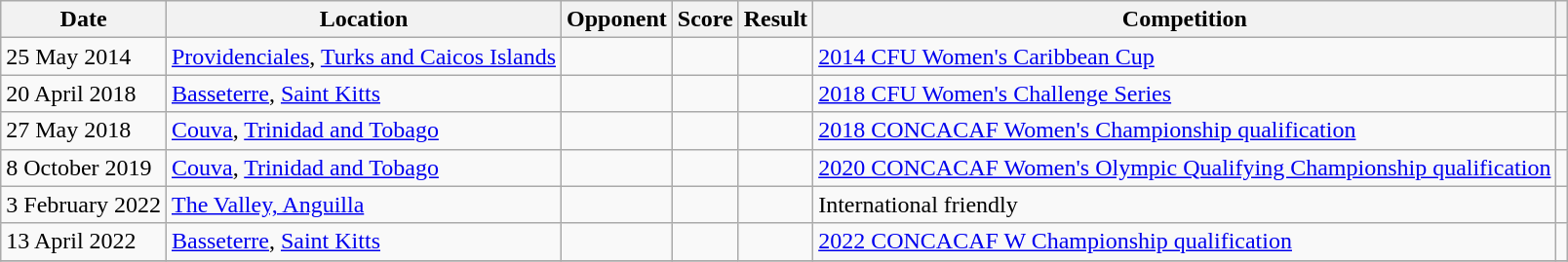<table class="wikitable sortable">
<tr>
<th scope="col">Date</th>
<th scope="col">Location</th>
<th scope="col">Opponent</th>
<th scope="col">Score</th>
<th scope="col">Result</th>
<th scope="col">Competition</th>
<th scope="col"></th>
</tr>
<tr>
<td>25 May 2014</td>
<td><a href='#'>Providenciales</a>, <a href='#'>Turks and Caicos Islands</a></td>
<td></td>
<td></td>
<td></td>
<td><a href='#'>2014 CFU Women's Caribbean Cup</a></td>
<td></td>
</tr>
<tr>
<td>20 April 2018</td>
<td><a href='#'>Basseterre</a>, <a href='#'>Saint Kitts</a></td>
<td></td>
<td></td>
<td></td>
<td><a href='#'>2018 CFU Women's Challenge Series</a></td>
<td></td>
</tr>
<tr>
<td>27 May 2018</td>
<td><a href='#'>Couva</a>, <a href='#'>Trinidad and Tobago</a></td>
<td></td>
<td></td>
<td></td>
<td><a href='#'>2018 CONCACAF Women's Championship qualification</a></td>
<td></td>
</tr>
<tr>
<td>8 October 2019</td>
<td><a href='#'>Couva</a>, <a href='#'>Trinidad and Tobago</a></td>
<td></td>
<td></td>
<td></td>
<td><a href='#'>2020 CONCACAF Women's Olympic Qualifying Championship qualification</a></td>
<td></td>
</tr>
<tr>
<td>3 February 2022</td>
<td><a href='#'>The Valley, Anguilla</a></td>
<td></td>
<td></td>
<td></td>
<td>International friendly</td>
<td></td>
</tr>
<tr>
<td>13 April 2022</td>
<td><a href='#'>Basseterre</a>, <a href='#'>Saint Kitts</a></td>
<td></td>
<td></td>
<td></td>
<td><a href='#'>2022 CONCACAF W Championship qualification</a></td>
<td></td>
</tr>
<tr>
</tr>
</table>
